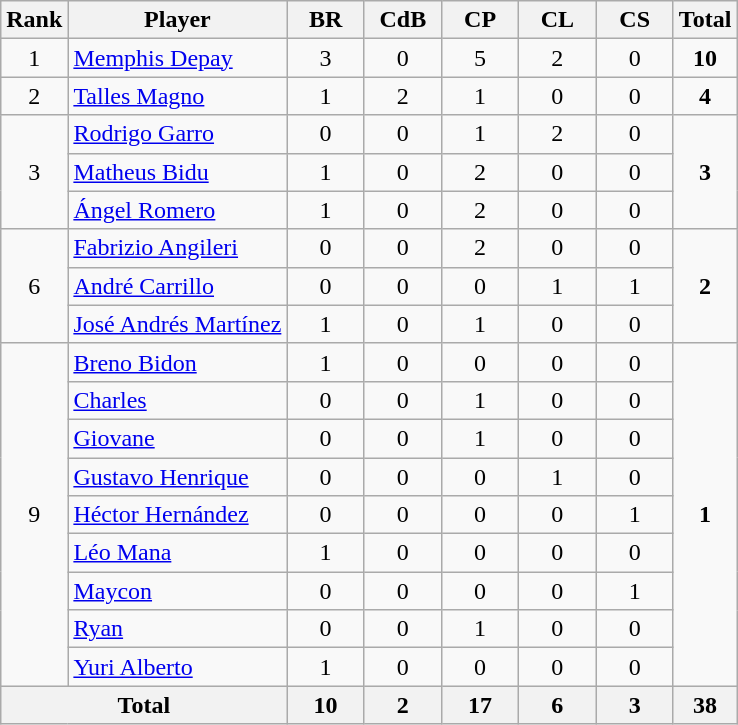<table class="wikitable" style="text-align:center;">
<tr>
<th>Rank</th>
<th>Player</th>
<th width=10.5%><abbr>BR</abbr></th>
<th width=10.5%><abbr>CdB</abbr></th>
<th width=10.5%><abbr>CP</abbr></th>
<th width=10.5%><abbr>CL</abbr></th>
<th width=10.5%><abbr>CS</abbr></th>
<th>Total</th>
</tr>
<tr>
<td>1</td>
<td align=left> <a href='#'>Memphis Depay</a></td>
<td>3</td>
<td>0</td>
<td>5</td>
<td>2</td>
<td>0</td>
<td><strong>10</strong></td>
</tr>
<tr>
<td>2</td>
<td align=left> <a href='#'>Talles Magno</a></td>
<td>1</td>
<td>2</td>
<td>1</td>
<td>0</td>
<td>0</td>
<td><strong>4</strong></td>
</tr>
<tr>
<td rowspan=3>3</td>
<td align=left> <a href='#'>Rodrigo Garro</a></td>
<td>0</td>
<td>0</td>
<td>1</td>
<td>2</td>
<td>0</td>
<td rowspan=3><strong>3</strong></td>
</tr>
<tr>
<td align=left> <a href='#'>Matheus Bidu</a></td>
<td>1</td>
<td>0</td>
<td>2</td>
<td>0</td>
<td>0</td>
</tr>
<tr>
<td align=left> <a href='#'>Ángel Romero</a></td>
<td>1</td>
<td>0</td>
<td>2</td>
<td>0</td>
<td>0</td>
</tr>
<tr>
<td rowspan=3>6</td>
<td align=left> <a href='#'>Fabrizio Angileri</a></td>
<td>0</td>
<td>0</td>
<td>2</td>
<td>0</td>
<td>0</td>
<td rowspan=3><strong>2</strong></td>
</tr>
<tr>
<td align=left> <a href='#'>André Carrillo</a></td>
<td>0</td>
<td>0</td>
<td>0</td>
<td>1</td>
<td>1</td>
</tr>
<tr>
<td align=left> <a href='#'>José Andrés Martínez</a></td>
<td>1</td>
<td>0</td>
<td>1</td>
<td>0</td>
<td>0</td>
</tr>
<tr>
<td rowspan=9>9</td>
<td align=left> <a href='#'>Breno Bidon</a></td>
<td>1</td>
<td>0</td>
<td>0</td>
<td>0</td>
<td>0</td>
<td rowspan=9><strong>1</strong></td>
</tr>
<tr>
<td align=left> <a href='#'>Charles</a></td>
<td>0</td>
<td>0</td>
<td>1</td>
<td>0</td>
<td>0</td>
</tr>
<tr>
<td align=left> <a href='#'>Giovane</a></td>
<td>0</td>
<td>0</td>
<td>1</td>
<td>0</td>
<td>0</td>
</tr>
<tr>
<td align=left> <a href='#'>Gustavo Henrique</a></td>
<td>0</td>
<td>0</td>
<td>0</td>
<td>1</td>
<td>0</td>
</tr>
<tr>
<td align=left> <a href='#'>Héctor Hernández</a></td>
<td>0</td>
<td>0</td>
<td>0</td>
<td>0</td>
<td>1</td>
</tr>
<tr>
<td align=left> <a href='#'>Léo Mana</a></td>
<td>1</td>
<td>0</td>
<td>0</td>
<td>0</td>
<td>0</td>
</tr>
<tr>
<td align=left> <a href='#'>Maycon</a></td>
<td>0</td>
<td>0</td>
<td>0</td>
<td>0</td>
<td>1</td>
</tr>
<tr>
<td align=left> <a href='#'>Ryan</a></td>
<td>0</td>
<td>0</td>
<td>1</td>
<td>0</td>
<td>0</td>
</tr>
<tr>
<td align=left> <a href='#'>Yuri Alberto</a></td>
<td>1</td>
<td>0</td>
<td>0</td>
<td>0</td>
<td>0</td>
</tr>
<tr>
<th colspan=2>Total</th>
<th>10</th>
<th>2</th>
<th>17</th>
<th>6</th>
<th>3</th>
<th>38</th>
</tr>
</table>
